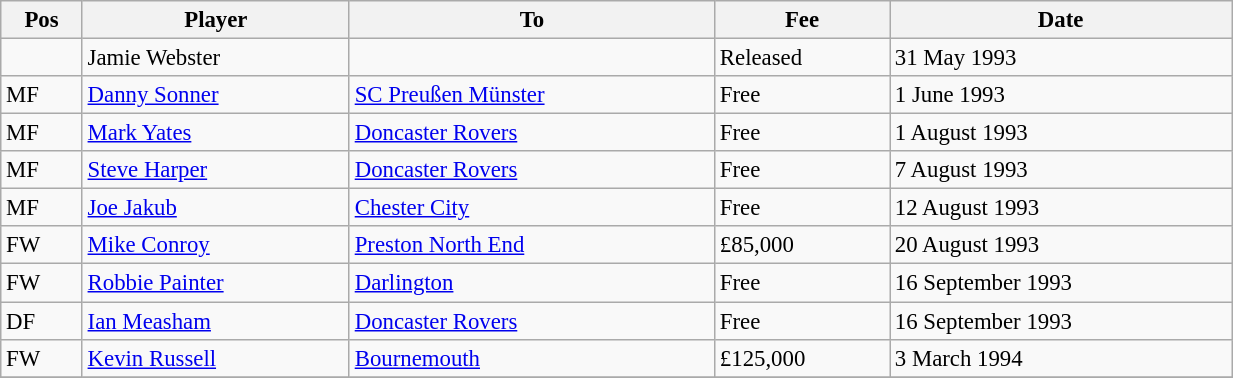<table width=65% class="wikitable" style="text-align:center; font-size:95%; text-align:left">
<tr>
<th>Pos</th>
<th>Player</th>
<th>To</th>
<th>Fee</th>
<th>Date</th>
</tr>
<tr --->
<td></td>
<td> Jamie Webster</td>
<td></td>
<td>Released</td>
<td>31 May 1993</td>
</tr>
<tr --->
<td>MF</td>
<td> <a href='#'>Danny Sonner</a></td>
<td><a href='#'>SC Preußen Münster</a></td>
<td>Free</td>
<td>1 June 1993</td>
</tr>
<tr --->
<td>MF</td>
<td> <a href='#'>Mark Yates</a></td>
<td><a href='#'>Doncaster Rovers</a></td>
<td>Free</td>
<td>1 August 1993</td>
</tr>
<tr --->
<td>MF</td>
<td> <a href='#'>Steve Harper</a></td>
<td><a href='#'>Doncaster Rovers</a></td>
<td>Free</td>
<td>7 August 1993</td>
</tr>
<tr --->
<td>MF</td>
<td> <a href='#'>Joe Jakub</a></td>
<td><a href='#'>Chester City</a></td>
<td>Free</td>
<td>12 August 1993</td>
</tr>
<tr --->
<td>FW</td>
<td> <a href='#'>Mike Conroy</a></td>
<td><a href='#'>Preston North End</a></td>
<td>£85,000</td>
<td>20 August 1993</td>
</tr>
<tr --->
<td>FW</td>
<td> <a href='#'>Robbie Painter</a></td>
<td><a href='#'>Darlington</a></td>
<td>Free</td>
<td>16 September 1993</td>
</tr>
<tr --->
<td>DF</td>
<td> <a href='#'>Ian Measham</a></td>
<td><a href='#'>Doncaster Rovers</a></td>
<td>Free</td>
<td>16 September 1993</td>
</tr>
<tr --->
<td>FW</td>
<td> <a href='#'>Kevin Russell</a></td>
<td><a href='#'>Bournemouth</a></td>
<td>£125,000</td>
<td>3 March 1994</td>
</tr>
<tr --->
</tr>
</table>
